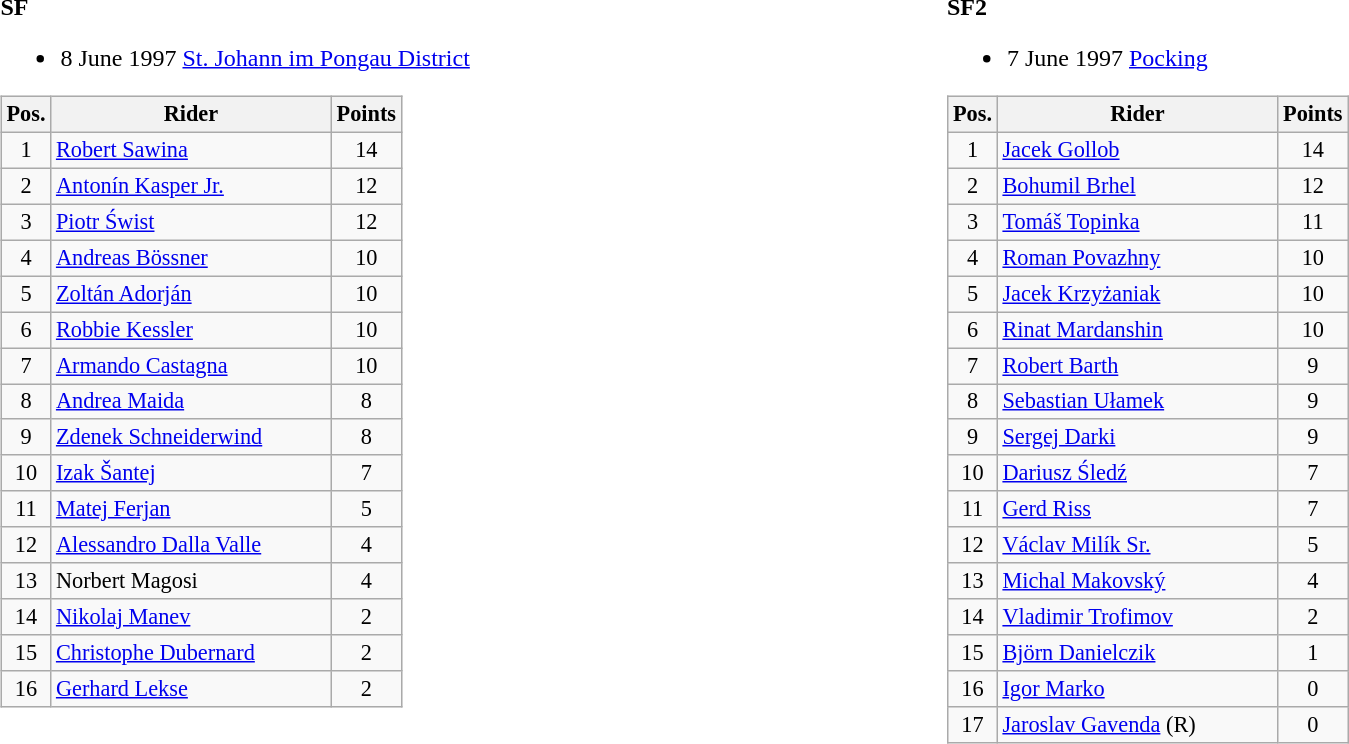<table width=100%>
<tr>
<td width=50% valign=top><br><strong>SF</strong><ul><li>8 June 1997  <a href='#'>St. Johann im Pongau District</a></li></ul><table class=wikitable style="font-size:93%; text-align:center;">
<tr>
<th width=25px>Pos.</th>
<th width=180px>Rider</th>
<th width=40px>Points</th>
</tr>
<tr>
<td>1</td>
<td style="text-align:left;"> <a href='#'>Robert Sawina</a></td>
<td>14</td>
</tr>
<tr>
<td>2</td>
<td style="text-align:left;"> <a href='#'>Antonín Kasper Jr.</a></td>
<td>12</td>
</tr>
<tr>
<td>3</td>
<td style="text-align:left;"> <a href='#'>Piotr Świst</a></td>
<td>12</td>
</tr>
<tr>
<td>4</td>
<td style="text-align:left;"> <a href='#'>Andreas Bössner</a></td>
<td>10</td>
</tr>
<tr>
<td>5</td>
<td style="text-align:left;"> <a href='#'>Zoltán Adorján</a></td>
<td>10</td>
</tr>
<tr>
<td>6</td>
<td style="text-align:left;"> <a href='#'>Robbie Kessler</a></td>
<td>10</td>
</tr>
<tr>
<td>7</td>
<td style="text-align:left;"> <a href='#'>Armando Castagna</a></td>
<td>10</td>
</tr>
<tr>
<td>8</td>
<td style="text-align:left;"> <a href='#'>Andrea Maida</a></td>
<td>8</td>
</tr>
<tr>
<td>9</td>
<td style="text-align:left;"> <a href='#'>Zdenek Schneiderwind</a></td>
<td>8</td>
</tr>
<tr>
<td>10</td>
<td style="text-align:left;"> <a href='#'>Izak Šantej</a></td>
<td>7</td>
</tr>
<tr>
<td>11</td>
<td style="text-align:left;"> <a href='#'>Matej Ferjan</a></td>
<td>5</td>
</tr>
<tr>
<td>12</td>
<td style="text-align:left;"> <a href='#'>Alessandro Dalla Valle</a></td>
<td>4</td>
</tr>
<tr>
<td>13</td>
<td style="text-align:left;"> Norbert Magosi</td>
<td>4</td>
</tr>
<tr>
<td>14</td>
<td style="text-align:left;"> <a href='#'>Nikolaj Manev</a></td>
<td>2</td>
</tr>
<tr>
<td>15</td>
<td style="text-align:left;"> <a href='#'>Christophe Dubernard</a></td>
<td>2</td>
</tr>
<tr>
<td>16</td>
<td style="text-align:left;"> <a href='#'>Gerhard Lekse</a></td>
<td>2</td>
</tr>
</table>
</td>
<td width=50% valign=top><br><strong>SF2</strong><ul><li>7 June 1997  <a href='#'>Pocking</a></li></ul><table class=wikitable style="font-size:93%; text-align:center;">
<tr>
<th width=25px>Pos.</th>
<th width=180px>Rider</th>
<th width=40px>Points</th>
</tr>
<tr>
<td>1</td>
<td style="text-align:left;"> <a href='#'>Jacek Gollob</a></td>
<td>14</td>
</tr>
<tr>
<td>2</td>
<td style="text-align:left;"> <a href='#'>Bohumil Brhel</a></td>
<td>12</td>
</tr>
<tr>
<td>3</td>
<td style="text-align:left;"> <a href='#'>Tomáš Topinka</a></td>
<td>11</td>
</tr>
<tr>
<td>4</td>
<td style="text-align:left;"> <a href='#'>Roman Povazhny</a></td>
<td>10</td>
</tr>
<tr>
<td>5</td>
<td style="text-align:left;"> <a href='#'>Jacek Krzyżaniak</a></td>
<td>10</td>
</tr>
<tr>
<td>6</td>
<td style="text-align:left;"> <a href='#'>Rinat Mardanshin</a></td>
<td>10</td>
</tr>
<tr>
<td>7</td>
<td style="text-align:left;"> <a href='#'>Robert Barth</a></td>
<td>9</td>
</tr>
<tr>
<td>8</td>
<td style="text-align:left;"> <a href='#'>Sebastian Ułamek</a></td>
<td>9</td>
</tr>
<tr>
<td>9</td>
<td style="text-align:left;"> <a href='#'>Sergej Darki</a></td>
<td>9</td>
</tr>
<tr>
<td>10</td>
<td style="text-align:left;"> <a href='#'>Dariusz Śledź</a></td>
<td>7</td>
</tr>
<tr>
<td>11</td>
<td style="text-align:left;"> <a href='#'>Gerd Riss</a></td>
<td>7</td>
</tr>
<tr>
<td>12</td>
<td style="text-align:left;"> <a href='#'>Václav Milík Sr.</a></td>
<td>5</td>
</tr>
<tr>
<td>13</td>
<td style="text-align:left;"> <a href='#'>Michal Makovský</a></td>
<td>4</td>
</tr>
<tr>
<td>14</td>
<td style="text-align:left;"> <a href='#'>Vladimir Trofimov</a></td>
<td>2</td>
</tr>
<tr>
<td>15</td>
<td style="text-align:left;"> <a href='#'>Björn Danielczik</a></td>
<td>1</td>
</tr>
<tr>
<td>16</td>
<td style="text-align:left;"> <a href='#'>Igor Marko</a></td>
<td>0</td>
</tr>
<tr>
<td>17</td>
<td style="text-align:left;"> <a href='#'>Jaroslav Gavenda</a> (R)</td>
<td>0</td>
</tr>
</table>
</td>
</tr>
<tr>
<td valign=top></td>
</tr>
</table>
